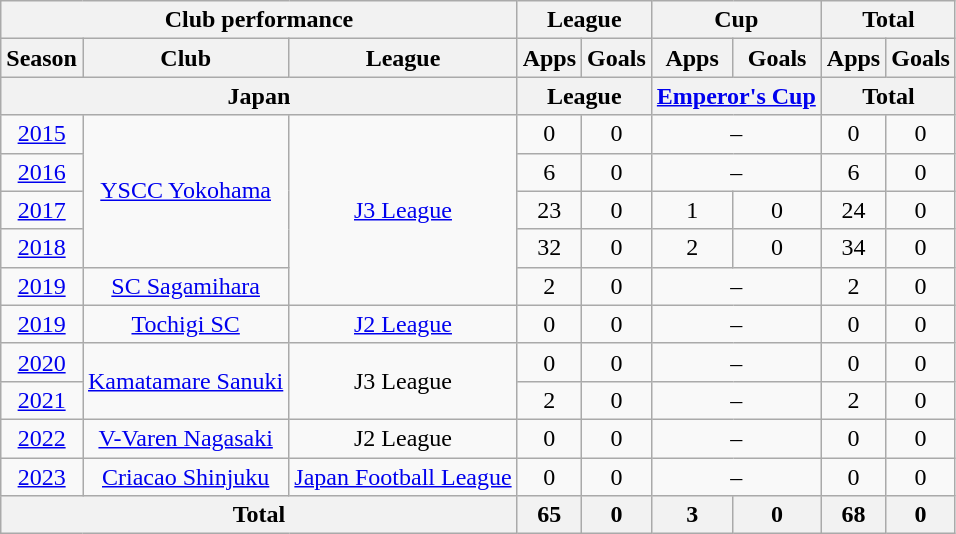<table class="wikitable" style="text-align:center;">
<tr>
<th colspan=3>Club performance</th>
<th colspan=2>League</th>
<th colspan=2>Cup</th>
<th colspan=2>Total</th>
</tr>
<tr>
<th>Season</th>
<th>Club</th>
<th>League</th>
<th>Apps</th>
<th>Goals</th>
<th>Apps</th>
<th>Goals</th>
<th>Apps</th>
<th>Goals</th>
</tr>
<tr>
<th colspan=3>Japan</th>
<th colspan=2>League</th>
<th colspan=2><a href='#'>Emperor's Cup</a></th>
<th colspan=2>Total</th>
</tr>
<tr>
<td><a href='#'>2015</a></td>
<td rowspan="4"><a href='#'>YSCC Yokohama</a></td>
<td rowspan="5"><a href='#'>J3 League</a></td>
<td>0</td>
<td>0</td>
<td colspan="2">–</td>
<td>0</td>
<td>0</td>
</tr>
<tr>
<td><a href='#'>2016</a></td>
<td>6</td>
<td>0</td>
<td colspan="2">–</td>
<td>6</td>
<td>0</td>
</tr>
<tr>
<td><a href='#'>2017</a></td>
<td>23</td>
<td>0</td>
<td>1</td>
<td>0</td>
<td>24</td>
<td>0</td>
</tr>
<tr>
<td><a href='#'>2018</a></td>
<td>32</td>
<td>0</td>
<td>2</td>
<td>0</td>
<td>34</td>
<td>0</td>
</tr>
<tr>
<td><a href='#'>2019</a></td>
<td><a href='#'>SC Sagamihara</a></td>
<td>2</td>
<td>0</td>
<td colspan="2">–</td>
<td>2</td>
<td>0</td>
</tr>
<tr>
<td><a href='#'>2019</a></td>
<td><a href='#'>Tochigi SC</a></td>
<td><a href='#'>J2 League</a></td>
<td>0</td>
<td>0</td>
<td colspan="2">–</td>
<td>0</td>
<td>0</td>
</tr>
<tr>
<td><a href='#'>2020</a></td>
<td rowspan="2"><a href='#'>Kamatamare Sanuki</a></td>
<td rowspan="2">J3 League</td>
<td>0</td>
<td>0</td>
<td colspan="2">–</td>
<td>0</td>
<td>0</td>
</tr>
<tr>
<td><a href='#'>2021</a></td>
<td>2</td>
<td>0</td>
<td colspan="2">–</td>
<td>2</td>
<td>0</td>
</tr>
<tr>
<td><a href='#'>2022</a></td>
<td><a href='#'>V-Varen Nagasaki</a></td>
<td>J2 League</td>
<td>0</td>
<td>0</td>
<td colspan="2">–</td>
<td>0</td>
<td>0</td>
</tr>
<tr>
<td><a href='#'>2023</a></td>
<td><a href='#'>Criacao Shinjuku</a></td>
<td><a href='#'>Japan Football League</a></td>
<td>0</td>
<td>0</td>
<td colspan="2">–</td>
<td>0</td>
<td>0</td>
</tr>
<tr>
<th colspan=3>Total</th>
<th>65</th>
<th>0</th>
<th>3</th>
<th>0</th>
<th>68</th>
<th>0</th>
</tr>
</table>
